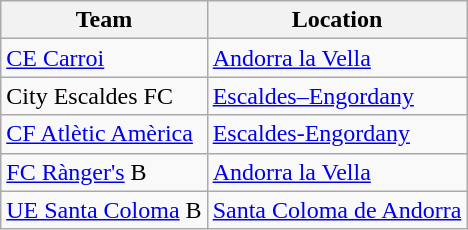<table class="wikitable sortable" style="text-align: left;">
<tr>
<th>Team</th>
<th>Location</th>
</tr>
<tr>
<td><a href='#'>CE Carroi</a></td>
<td><a href='#'>Andorra la Vella</a></td>
</tr>
<tr>
<td>City Escaldes FC</td>
<td><a href='#'>Escaldes–Engordany</a></td>
</tr>
<tr>
<td><a href='#'>CF Atlètic Amèrica</a></td>
<td><a href='#'>Escaldes-Engordany</a></td>
</tr>
<tr>
<td><a href='#'>FC Rànger's</a> B</td>
<td><a href='#'>Andorra la Vella</a></td>
</tr>
<tr>
<td><a href='#'>UE Santa Coloma</a> B</td>
<td><a href='#'>Santa Coloma de Andorra</a></td>
</tr>
</table>
